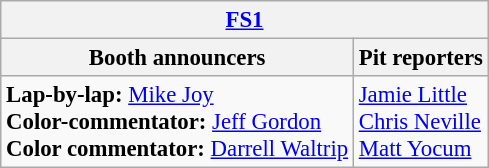<table class="wikitable" style="font-size: 95%">
<tr>
<th colspan="2"><a href='#'>FS1</a></th>
</tr>
<tr>
<th>Booth announcers</th>
<th>Pit reporters</th>
</tr>
<tr>
<td><strong>Lap-by-lap:</strong> <a href='#'>Mike Joy</a><br><strong>Color-commentator:</strong> <a href='#'>Jeff Gordon</a><br><strong>Color commentator:</strong> <a href='#'>Darrell Waltrip</a></td>
<td><a href='#'>Jamie Little</a><br><a href='#'>Chris Neville</a><br><a href='#'>Matt Yocum</a></td>
</tr>
</table>
